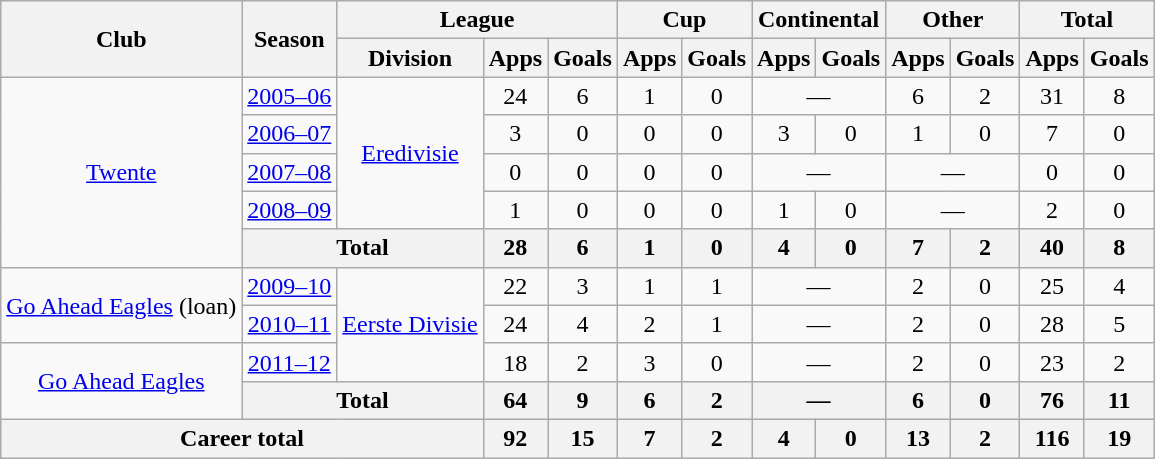<table class="wikitable" style="text-align: center;">
<tr>
<th rowspan="2">Club</th>
<th rowspan="2">Season</th>
<th colspan="3">League</th>
<th colspan="2">Cup</th>
<th colspan="2">Continental</th>
<th colspan="2">Other</th>
<th colspan="2">Total</th>
</tr>
<tr>
<th>Division</th>
<th>Apps</th>
<th>Goals</th>
<th>Apps</th>
<th>Goals</th>
<th>Apps</th>
<th>Goals</th>
<th>Apps</th>
<th>Goals</th>
<th>Apps</th>
<th>Goals</th>
</tr>
<tr>
<td rowspan="5"><a href='#'>Twente</a></td>
<td><a href='#'>2005–06</a></td>
<td rowspan="4"><a href='#'>Eredivisie</a></td>
<td>24</td>
<td>6</td>
<td>1</td>
<td>0</td>
<td colspan="2">—</td>
<td>6</td>
<td>2</td>
<td>31</td>
<td>8</td>
</tr>
<tr>
<td><a href='#'>2006–07</a></td>
<td>3</td>
<td>0</td>
<td>0</td>
<td>0</td>
<td>3</td>
<td>0</td>
<td>1</td>
<td>0</td>
<td>7</td>
<td>0</td>
</tr>
<tr>
<td><a href='#'>2007–08</a></td>
<td>0</td>
<td>0</td>
<td>0</td>
<td>0</td>
<td colspan="2">—</td>
<td colspan="2">—</td>
<td>0</td>
<td>0</td>
</tr>
<tr>
<td><a href='#'>2008–09</a></td>
<td>1</td>
<td>0</td>
<td>0</td>
<td>0</td>
<td>1</td>
<td>0</td>
<td colspan="2">—</td>
<td>2</td>
<td>0</td>
</tr>
<tr>
<th colspan="2">Total</th>
<th>28</th>
<th>6</th>
<th>1</th>
<th>0</th>
<th>4</th>
<th>0</th>
<th>7</th>
<th>2</th>
<th>40</th>
<th>8</th>
</tr>
<tr>
<td rowspan="2"><a href='#'>Go Ahead Eagles</a> (loan)</td>
<td><a href='#'>2009–10</a></td>
<td rowspan="3"><a href='#'>Eerste Divisie</a></td>
<td>22</td>
<td>3</td>
<td>1</td>
<td>1</td>
<td colspan="2">—</td>
<td>2</td>
<td>0</td>
<td>25</td>
<td>4</td>
</tr>
<tr>
<td><a href='#'>2010–11</a></td>
<td>24</td>
<td>4</td>
<td>2</td>
<td>1</td>
<td colspan="2">—</td>
<td>2</td>
<td>0</td>
<td>28</td>
<td>5</td>
</tr>
<tr>
<td rowspan="2"><a href='#'>Go Ahead Eagles</a></td>
<td><a href='#'>2011–12</a></td>
<td>18</td>
<td>2</td>
<td>3</td>
<td>0</td>
<td colspan="2">—</td>
<td>2</td>
<td>0</td>
<td>23</td>
<td>2</td>
</tr>
<tr>
<th colspan="2">Total</th>
<th>64</th>
<th>9</th>
<th>6</th>
<th>2</th>
<th colspan="2">—</th>
<th>6</th>
<th>0</th>
<th>76</th>
<th>11</th>
</tr>
<tr>
<th colspan="3">Career total</th>
<th>92</th>
<th>15</th>
<th>7</th>
<th>2</th>
<th>4</th>
<th>0</th>
<th>13</th>
<th>2</th>
<th>116</th>
<th>19</th>
</tr>
</table>
